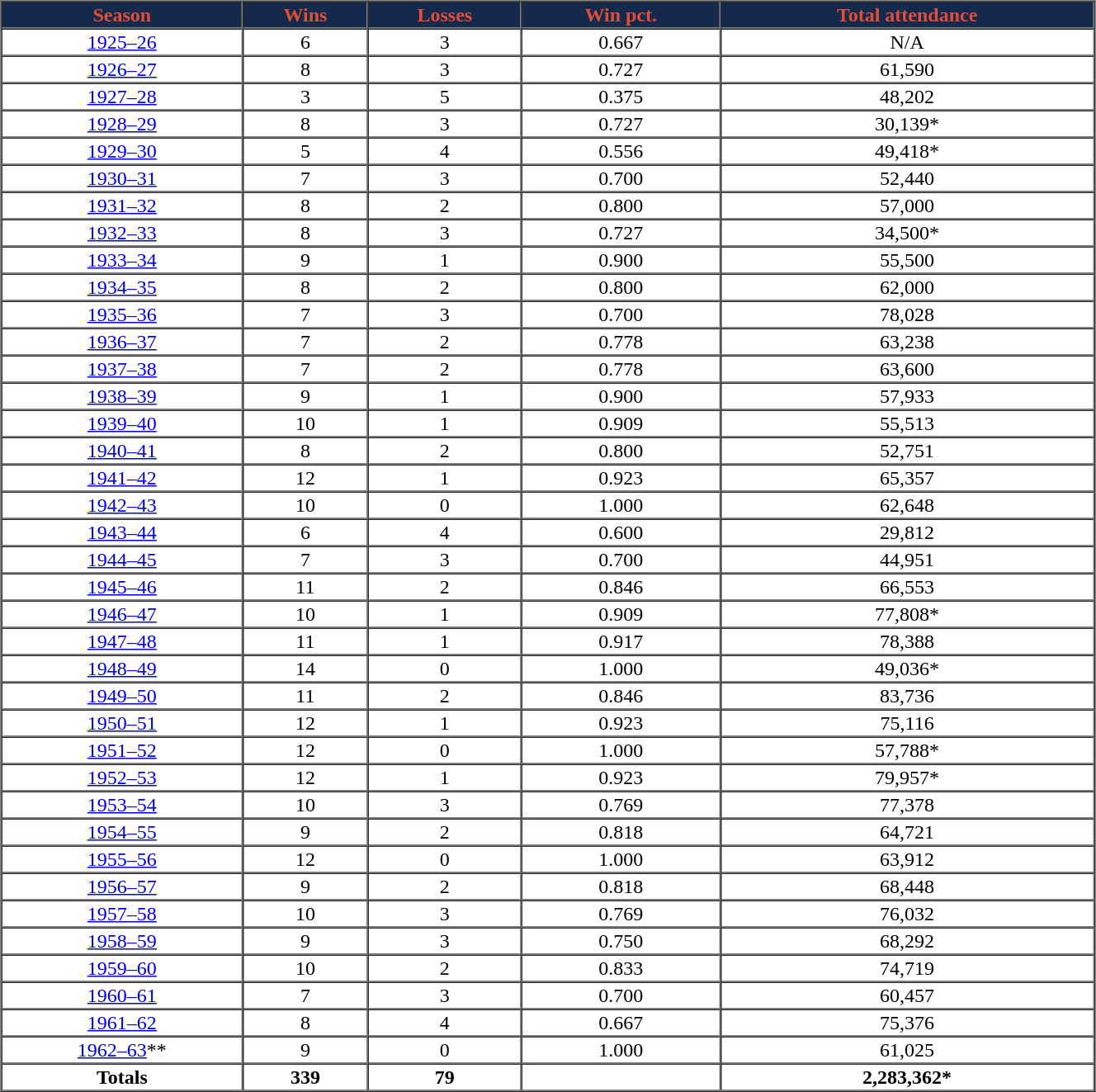<table cellpadding="1" border="1" cellspacing="0" width="70%" style="text-align:center;">
<tr style="background:#14294B; color:#DF4E38;">
<th>Season</th>
<th>Wins</th>
<th>Losses</th>
<th>Win pct.</th>
<th>Total attendance</th>
</tr>
<tr>
</tr>
<tr align="center" bgcolor="">
<td><a href='#'>1925–26</a></td>
<td>6</td>
<td>3</td>
<td>0.667</td>
<td>N/A</td>
</tr>
<tr align="center" bgcolor="">
<td><a href='#'>1926–27</a></td>
<td>8</td>
<td>3</td>
<td>0.727</td>
<td>61,590</td>
</tr>
<tr align="center" bgcolor="">
<td><a href='#'>1927–28</a></td>
<td>3</td>
<td>5</td>
<td>0.375</td>
<td>48,202</td>
</tr>
<tr align="center" bgcolor="">
<td><a href='#'>1928–29</a></td>
<td>8</td>
<td>3</td>
<td>0.727</td>
<td>30,139*</td>
</tr>
<tr align="center" bgcolor="">
<td><a href='#'>1929–30</a></td>
<td>5</td>
<td>4</td>
<td>0.556</td>
<td>49,418*</td>
</tr>
<tr align="center" bgcolor="">
<td><a href='#'>1930–31</a></td>
<td>7</td>
<td>3</td>
<td>0.700</td>
<td>52,440</td>
</tr>
<tr align="center" bgcolor="">
<td><a href='#'>1931–32</a></td>
<td>8</td>
<td>2</td>
<td>0.800</td>
<td>57,000</td>
</tr>
<tr align="center" bgcolor="">
<td><a href='#'>1932–33</a></td>
<td>8</td>
<td>3</td>
<td>0.727</td>
<td>34,500*</td>
</tr>
<tr align="center" bgcolor="">
<td><a href='#'>1933–34</a></td>
<td>9</td>
<td>1</td>
<td>0.900</td>
<td>55,500</td>
</tr>
<tr align="center" bgcolor="">
<td><a href='#'>1934–35</a></td>
<td>8</td>
<td>2</td>
<td>0.800</td>
<td>62,000</td>
</tr>
<tr align="center" bgcolor="">
<td><a href='#'>1935–36</a></td>
<td>7</td>
<td>3</td>
<td>0.700</td>
<td>78,028</td>
</tr>
<tr align="center" bgcolor="">
<td><a href='#'>1936–37</a></td>
<td>7</td>
<td>2</td>
<td>0.778</td>
<td>63,238</td>
</tr>
<tr align="center" bgcolor="">
<td><a href='#'>1937–38</a></td>
<td>7</td>
<td>2</td>
<td>0.778</td>
<td>63,600</td>
</tr>
<tr align="center" bgcolor="">
<td><a href='#'>1938–39</a></td>
<td>9</td>
<td>1</td>
<td>0.900</td>
<td>57,933</td>
</tr>
<tr align="center" bgcolor="">
<td><a href='#'>1939–40</a></td>
<td>10</td>
<td>1</td>
<td>0.909</td>
<td>55,513</td>
</tr>
<tr align="center" bgcolor="">
<td><a href='#'>1940–41</a></td>
<td>8</td>
<td>2</td>
<td>0.800</td>
<td>52,751</td>
</tr>
<tr align="center" bgcolor="">
<td><a href='#'>1941–42</a></td>
<td>12</td>
<td>1</td>
<td>0.923</td>
<td>65,357</td>
</tr>
<tr align="center" bgcolor="">
<td><a href='#'>1942–43</a></td>
<td>10</td>
<td>0</td>
<td>1.000</td>
<td>62,648</td>
</tr>
<tr align="center" bgcolor="">
<td><a href='#'>1943–44</a></td>
<td>6</td>
<td>4</td>
<td>0.600</td>
<td>29,812</td>
</tr>
<tr align="center" bgcolor="">
<td><a href='#'>1944–45</a></td>
<td>7</td>
<td>3</td>
<td>0.700</td>
<td>44,951</td>
</tr>
<tr align="center" bgcolor="">
<td><a href='#'>1945–46</a></td>
<td>11</td>
<td>2</td>
<td>0.846</td>
<td>66,553</td>
</tr>
<tr align="center" bgcolor="">
<td><a href='#'>1946–47</a></td>
<td>10</td>
<td>1</td>
<td>0.909</td>
<td>77,808*</td>
</tr>
<tr align="center" bgcolor="">
<td><a href='#'>1947–48</a></td>
<td>11</td>
<td>1</td>
<td>0.917</td>
<td>78,388</td>
</tr>
<tr align="center" bgcolor="">
<td><a href='#'>1948–49</a></td>
<td>14</td>
<td>0</td>
<td>1.000</td>
<td>49,036*</td>
</tr>
<tr align="center" bgcolor="">
<td><a href='#'>1949–50</a></td>
<td>11</td>
<td>2</td>
<td>0.846</td>
<td>83,736</td>
</tr>
<tr align="center" bgcolor="">
<td><a href='#'>1950–51</a></td>
<td>12</td>
<td>1</td>
<td>0.923</td>
<td>75,116</td>
</tr>
<tr align="center" bgcolor="">
<td><a href='#'>1951–52</a></td>
<td>12</td>
<td>0</td>
<td>1.000</td>
<td>57,788*</td>
</tr>
<tr align="center" bgcolor="">
<td><a href='#'>1952–53</a></td>
<td>12</td>
<td>1</td>
<td>0.923</td>
<td>79,957*</td>
</tr>
<tr align="center" bgcolor="">
<td><a href='#'>1953–54</a></td>
<td>10</td>
<td>3</td>
<td>0.769</td>
<td>77,378</td>
</tr>
<tr align="center" bgcolor="">
<td><a href='#'>1954–55</a></td>
<td>9</td>
<td>2</td>
<td>0.818</td>
<td>64,721</td>
</tr>
<tr align="center" bgcolor="">
<td><a href='#'>1955–56</a></td>
<td>12</td>
<td>0</td>
<td>1.000</td>
<td>63,912</td>
</tr>
<tr align="center" bgcolor="">
<td><a href='#'>1956–57</a></td>
<td>9</td>
<td>2</td>
<td>0.818</td>
<td>68,448</td>
</tr>
<tr align="center" bgcolor="">
<td><a href='#'>1957–58</a></td>
<td>10</td>
<td>3</td>
<td>0.769</td>
<td>76,032</td>
</tr>
<tr align="center" bgcolor="">
<td><a href='#'>1958–59</a></td>
<td>9</td>
<td>3</td>
<td>0.750</td>
<td>68,292</td>
</tr>
<tr align="center" bgcolor="">
<td><a href='#'>1959–60</a></td>
<td>10</td>
<td>2</td>
<td>0.833</td>
<td>74,719</td>
</tr>
<tr align="center" bgcolor="">
<td><a href='#'>1960–61</a></td>
<td>7</td>
<td>3</td>
<td>0.700</td>
<td>60,457</td>
</tr>
<tr align="center" bgcolor="">
<td><a href='#'>1961–62</a></td>
<td>8</td>
<td>4</td>
<td>0.667</td>
<td>75,376</td>
</tr>
<tr align="center" bgcolor="">
<td><a href='#'>1962–63</a>**</td>
<td>9</td>
<td>0</td>
<td>1.000</td>
<td>61,025</td>
</tr>
<tr align="center" bgcolor="">
<td><strong>Totals</strong></td>
<td><strong>339</strong></td>
<td><strong>79</strong></td>
<td><strong></strong></td>
<td><strong>2,283,362*</strong></td>
</tr>
</table>
